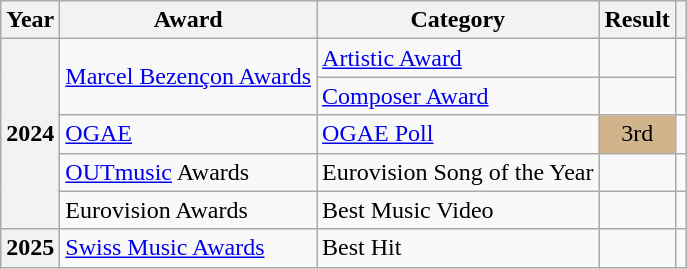<table class="wikitable sortable plainrowheaders" style="text-align:left">
<tr>
<th scope="col">Year</th>
<th scope="col">Award</th>
<th scope="col">Category</th>
<th scope="col">Result</th>
<th scope="col"></th>
</tr>
<tr>
<th rowspan="5" scope="row">2024</th>
<td rowspan="2"><a href='#'>Marcel Bezençon Awards</a></td>
<td align="left"><a href='#'>Artistic Award</a></td>
<td></td>
<td rowspan="2" align="center"></td>
</tr>
<tr>
<td><a href='#'>Composer Award</a></td>
<td></td>
</tr>
<tr>
<td><a href='#'>OGAE</a></td>
<td><a href='#'>OGAE Poll</a></td>
<td bgcolor=tan align="center">3rd</td>
<td align="center"></td>
</tr>
<tr>
<td><a href='#'>OUTmusic</a> Awards</td>
<td>Eurovision Song of the Year</td>
<td></td>
<td align="center"></td>
</tr>
<tr>
<td>Eurovision Awards</td>
<td>Best Music Video</td>
<td></td>
<td align="center"></td>
</tr>
<tr>
<th scope="row">2025</th>
<td><a href='#'>Swiss Music Awards</a></td>
<td>Best Hit</td>
<td></td>
<td align="center"></td>
</tr>
</table>
